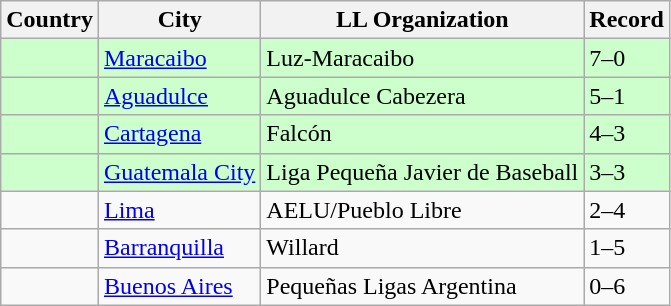<table class="wikitable">
<tr>
<th>Country</th>
<th>City</th>
<th>LL Organization</th>
<th>Record</th>
</tr>
<tr bgcolor="ccffcc">
<td><strong></strong></td>
<td><a href='#'>Maracaibo</a></td>
<td>Luz-Maracaibo</td>
<td>7–0</td>
</tr>
<tr bgcolor="ccffcc">
<td><strong></strong></td>
<td><a href='#'>Aguadulce</a></td>
<td>Aguadulce Cabezera</td>
<td>5–1</td>
</tr>
<tr bgcolor="ccffcc">
<td><strong></strong></td>
<td><a href='#'>Cartagena</a></td>
<td>Falcón</td>
<td>4–3</td>
</tr>
<tr bgcolor="ccffcc">
<td><strong></strong></td>
<td><a href='#'>Guatemala City</a></td>
<td>Liga Pequeña Javier de Baseball</td>
<td>3–3</td>
</tr>
<tr>
<td><strong></strong></td>
<td><a href='#'>Lima</a></td>
<td>AELU/Pueblo Libre</td>
<td>2–4</td>
</tr>
<tr>
<td><strong></strong></td>
<td><a href='#'>Barranquilla</a></td>
<td>Willard</td>
<td>1–5</td>
</tr>
<tr>
<td><strong></strong></td>
<td><a href='#'>Buenos Aires</a></td>
<td>Pequeñas Ligas Argentina</td>
<td>0–6</td>
</tr>
</table>
